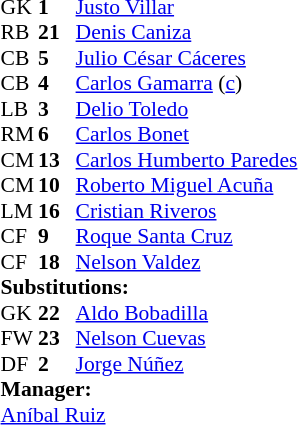<table style="font-size: 90%" cellspacing="0" cellpadding="0" align=center>
<tr>
<th width="25"></th>
<th width="25"></th>
</tr>
<tr>
<td>GK</td>
<td><strong>1</strong></td>
<td><a href='#'>Justo Villar</a></td>
<td></td>
<td></td>
</tr>
<tr>
<td>RB</td>
<td><strong>21</strong></td>
<td><a href='#'>Denis Caniza</a></td>
</tr>
<tr>
<td>CB</td>
<td><strong>5</strong></td>
<td><a href='#'>Julio César Cáceres</a></td>
</tr>
<tr>
<td>CB</td>
<td><strong>4</strong></td>
<td><a href='#'>Carlos Gamarra</a> (<a href='#'>c</a>)</td>
</tr>
<tr>
<td>LB</td>
<td><strong>3</strong></td>
<td><a href='#'>Delio Toledo</a></td>
<td></td>
<td></td>
</tr>
<tr>
<td>RM</td>
<td><strong>6</strong></td>
<td><a href='#'>Carlos Bonet</a></td>
<td></td>
<td></td>
</tr>
<tr>
<td>CM</td>
<td><strong>13</strong></td>
<td><a href='#'>Carlos Humberto Paredes</a></td>
</tr>
<tr>
<td>CM</td>
<td><strong>10</strong></td>
<td><a href='#'>Roberto Miguel Acuña</a></td>
</tr>
<tr>
<td>LM</td>
<td><strong>16</strong></td>
<td><a href='#'>Cristian Riveros</a></td>
</tr>
<tr>
<td>CF</td>
<td><strong>9</strong></td>
<td><a href='#'>Roque Santa Cruz</a></td>
</tr>
<tr>
<td>CF</td>
<td><strong>18</strong></td>
<td><a href='#'>Nelson Valdez</a></td>
<td></td>
</tr>
<tr>
<td colspan=3><strong>Substitutions:</strong></td>
</tr>
<tr>
<td>GK</td>
<td><strong>22</strong></td>
<td><a href='#'>Aldo Bobadilla</a></td>
<td></td>
<td></td>
</tr>
<tr>
<td>FW</td>
<td><strong>23</strong></td>
<td><a href='#'>Nelson Cuevas</a></td>
<td></td>
<td></td>
</tr>
<tr>
<td>DF</td>
<td><strong>2</strong></td>
<td><a href='#'>Jorge Núñez</a></td>
<td></td>
<td></td>
</tr>
<tr>
<td colspan=3><strong>Manager:</strong></td>
</tr>
<tr>
<td colspan="4"> <a href='#'>Aníbal Ruiz</a></td>
</tr>
</table>
